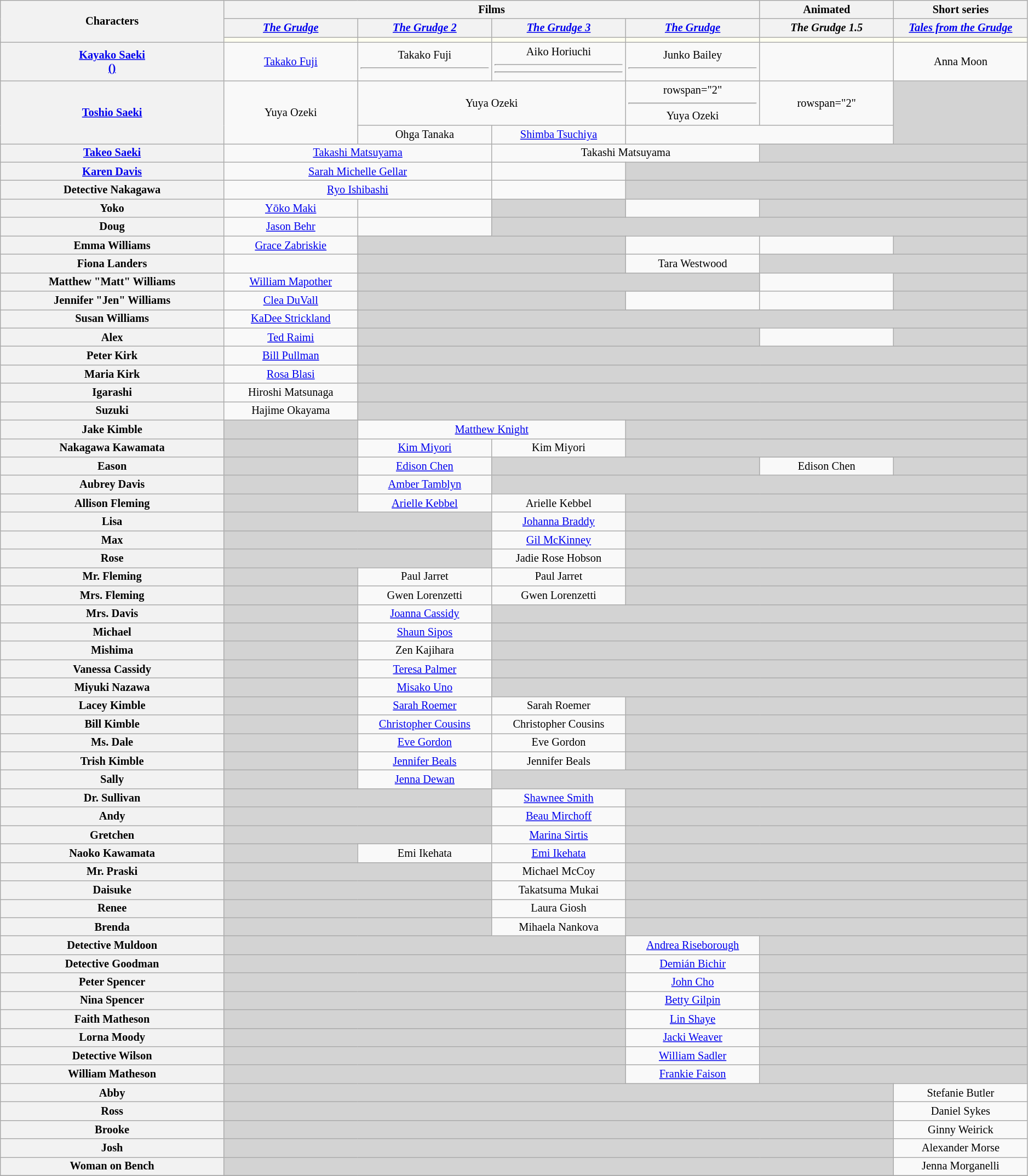<table class="wikitable" style="text-align:center; width:99%; font-size:85%">
<tr>
<th rowspan="3" style="width:20%;">Characters</th>
<th colspan="4">Films</th>
<th>Animated</th>
<th>Short series</th>
</tr>
<tr>
<th style="width:12%;"><em><a href='#'>The Grudge</a></em></th>
<th style="width:12%;"><em><a href='#'>The Grudge 2</a></em></th>
<th style="width:12%;"><em><a href='#'>The Grudge 3</a></em></th>
<th style="width:12%;"><em><a href='#'>The Grudge</a></em></th>
<th style="width:12%;"><em>The Grudge 1.5</em></th>
<th style="width:12%;"><a href='#'><em>Tales from the Grudge</em></a></th>
</tr>
<tr>
<th style="background:ivory;"><span></span></th>
<th style="background:ivory;"><span></span></th>
<th style="background:ivory;"><span></span></th>
<th style="background:ivory;"><span></span></th>
<th style="background:ivory;"><span></span></th>
<th style="background:ivory;"><span></span></th>
</tr>
<tr>
<th><a href='#'>Kayako Saeki<br>()</a></th>
<td><a href='#'>Takako Fuji</a></td>
<td>Takako Fuji<hr></td>
<td>Aiko Horiuchi<hr><hr></td>
<td>Junko Bailey<hr></td>
<td></td>
<td>Anna Moon</td>
</tr>
<tr>
<th rowspan="2"><a href='#'>Toshio Saeki</a></th>
<td rowspan="2">Yuya Ozeki</td>
<td colspan="2">Yuya Ozeki</td>
<td>rowspan="2" <hr>Yuya Ozeki</td>
<td>rowspan="2" </td>
<td rowspan="2" style="background:lightgrey;"> </td>
</tr>
<tr>
<td>Ohga Tanaka</td>
<td><a href='#'>Shimba Tsuchiya</a></td>
</tr>
<tr>
<th><a href='#'>Takeo Saeki</a></th>
<td colspan="2"><a href='#'>Takashi Matsuyama</a></td>
<td colspan="2">Takashi Matsuyama</td>
<td colspan="2" style="background:lightgrey;"> </td>
</tr>
<tr>
<th><a href='#'>Karen Davis</a></th>
<td colspan="2"><a href='#'>Sarah Michelle Gellar</a></td>
<td></td>
<td colspan="3" style="background:lightgrey;"> </td>
</tr>
<tr>
<th>Detective Nakagawa</th>
<td colspan="2"><a href='#'>Ryo Ishibashi</a></td>
<td></td>
<td colspan="3" style="background:lightgrey;"> </td>
</tr>
<tr>
<th>Yoko</th>
<td><a href='#'>Yōko Maki</a></td>
<td></td>
<td style="background:lightgrey;"> </td>
<td></td>
<td colspan="2" style="background:lightgrey;"> </td>
</tr>
<tr>
<th>Doug</th>
<td><a href='#'>Jason Behr</a></td>
<td></td>
<td colspan="4" style="background:lightgrey;"> </td>
</tr>
<tr>
<th>Emma Williams</th>
<td><a href='#'>Grace Zabriskie</a></td>
<td colspan="2" style="background:lightgrey;"> </td>
<td></td>
<td></td>
<td style="background:lightgrey;"> </td>
</tr>
<tr>
<th>Fiona Landers</th>
<td></td>
<td colspan="2" style="background:lightgrey;"> </td>
<td>Tara Westwood</td>
<td colspan="2" style="background:lightgrey;"> </td>
</tr>
<tr>
<th>Matthew "Matt" Williams</th>
<td><a href='#'>William Mapother</a></td>
<td colspan="3" style="background:lightgrey;"> </td>
<td></td>
<td style="background:lightgrey;"> </td>
</tr>
<tr>
<th>Jennifer "Jen" Williams</th>
<td><a href='#'>Clea DuVall</a></td>
<td colspan="2" style="background:lightgrey;"> </td>
<td></td>
<td></td>
<td style="background:lightgrey;"> </td>
</tr>
<tr>
<th>Susan Williams</th>
<td><a href='#'>KaDee Strickland</a></td>
<td colspan="5" style="background:lightgrey;"> </td>
</tr>
<tr>
<th>Alex</th>
<td><a href='#'>Ted Raimi</a></td>
<td colspan="3" style="background:lightgrey;"> </td>
<td></td>
<td style="background:lightgrey;"> </td>
</tr>
<tr>
<th>Peter Kirk</th>
<td><a href='#'>Bill Pullman</a></td>
<td colspan="5" style="background:lightgrey;"> </td>
</tr>
<tr>
<th>Maria Kirk</th>
<td><a href='#'>Rosa Blasi</a></td>
<td colspan="5" style="background:lightgrey;"> </td>
</tr>
<tr>
<th>Igarashi</th>
<td>Hiroshi Matsunaga</td>
<td colspan="5" style="background:lightgrey;"> </td>
</tr>
<tr>
<th>Suzuki</th>
<td>Hajime Okayama</td>
<td colspan="5" style="background:lightgrey;"> </td>
</tr>
<tr>
<th>Jake Kimble</th>
<td style="background:lightgrey;"> </td>
<td colspan="2"><a href='#'>Matthew Knight</a></td>
<td colspan="3" style="background:lightgrey;"> </td>
</tr>
<tr>
<th>Nakagawa Kawamata</th>
<td style="background:lightgrey;"> </td>
<td><a href='#'>Kim Miyori</a></td>
<td>Kim Miyori</td>
<td colspan="3" style="background:lightgrey;"> </td>
</tr>
<tr>
<th>Eason</th>
<td style="background:lightgrey;"> </td>
<td><a href='#'>Edison Chen</a></td>
<td colspan="2" style="background:lightgrey;"> </td>
<td>Edison Chen</td>
<td style="background:lightgrey;"> </td>
</tr>
<tr>
<th>Aubrey Davis</th>
<td style="background:lightgrey;"> </td>
<td><a href='#'>Amber Tamblyn</a></td>
<td colspan="4" style="background:lightgrey;"> </td>
</tr>
<tr>
<th>Allison Fleming</th>
<td style="background:lightgrey;"> </td>
<td><a href='#'>Arielle Kebbel</a></td>
<td>Arielle Kebbel</td>
<td colspan="3" style="background:lightgrey;"> </td>
</tr>
<tr>
<th>Lisa</th>
<td colspan="2" style="background:lightgrey;"> </td>
<td><a href='#'>Johanna Braddy</a></td>
<td colspan="3" style="background:lightgrey;"> </td>
</tr>
<tr>
<th>Max</th>
<td colspan="2" style="background:lightgrey;"> </td>
<td><a href='#'>Gil McKinney</a></td>
<td colspan="3" style="background:lightgrey;"> </td>
</tr>
<tr>
<th>Rose</th>
<td colspan="2" style="background:lightgrey;"> </td>
<td>Jadie Rose Hobson</td>
<td colspan="3" style="background:lightgrey;"> </td>
</tr>
<tr>
<th>Mr. Fleming</th>
<td style="background:lightgrey;"> </td>
<td>Paul Jarret</td>
<td>Paul Jarret</td>
<td colspan="3" style="background:lightgrey;"> </td>
</tr>
<tr>
<th>Mrs. Fleming</th>
<td style="background:lightgrey;"> </td>
<td>Gwen Lorenzetti</td>
<td>Gwen Lorenzetti</td>
<td colspan="3" style="background:lightgrey;"> </td>
</tr>
<tr>
<th>Mrs. Davis</th>
<td style="background:lightgrey;"> </td>
<td><a href='#'>Joanna Cassidy</a></td>
<td colspan="4" style="background:lightgrey;"> </td>
</tr>
<tr>
<th>Michael</th>
<td style="background:lightgrey;"> </td>
<td><a href='#'>Shaun Sipos</a></td>
<td colspan="4" style="background:lightgrey;"> </td>
</tr>
<tr>
<th>Mishima<br></th>
<td style="background:lightgrey;"> </td>
<td>Zen Kajihara</td>
<td colspan="4" style="background:lightgrey;"> </td>
</tr>
<tr>
<th>Vanessa Cassidy</th>
<td style="background:lightgrey;"> </td>
<td><a href='#'>Teresa Palmer</a></td>
<td colspan="4" style="background:lightgrey;"> </td>
</tr>
<tr>
<th>Miyuki Nazawa</th>
<td style="background:lightgrey;"> </td>
<td><a href='#'>Misako Uno</a></td>
<td colspan="4" style="background:lightgrey;"> </td>
</tr>
<tr>
<th>Lacey Kimble</th>
<td style="background:lightgrey;"> </td>
<td><a href='#'>Sarah Roemer</a></td>
<td>Sarah Roemer</td>
<td colspan="3" style="background:lightgrey;"> </td>
</tr>
<tr>
<th>Bill Kimble</th>
<td style="background:lightgrey;"> </td>
<td><a href='#'>Christopher Cousins</a></td>
<td>Christopher Cousins</td>
<td colspan="3" style="background:lightgrey;"> </td>
</tr>
<tr>
<th>Ms. Dale</th>
<td style="background:lightgrey;"> </td>
<td><a href='#'>Eve Gordon</a></td>
<td>Eve Gordon</td>
<td colspan="3" style="background:lightgrey;"> </td>
</tr>
<tr>
<th>Trish Kimble</th>
<td style="background:lightgrey;"> </td>
<td><a href='#'>Jennifer Beals</a></td>
<td>Jennifer Beals</td>
<td colspan="3" style="background:lightgrey;"> </td>
</tr>
<tr>
<th>Sally</th>
<td style="background:lightgrey;"> </td>
<td><a href='#'>Jenna Dewan</a></td>
<td colspan="4" style="background:lightgrey;"> </td>
</tr>
<tr>
<th>Dr. Sullivan</th>
<td colspan="2" style="background:lightgrey;"> </td>
<td><a href='#'>Shawnee Smith</a></td>
<td colspan="3" style="background:lightgrey;"> </td>
</tr>
<tr>
<th>Andy</th>
<td colspan="2" style="background:lightgrey;"> </td>
<td><a href='#'>Beau Mirchoff</a></td>
<td colspan="3" style="background:lightgrey;"> </td>
</tr>
<tr>
<th>Gretchen</th>
<td colspan="2" style="background:lightgrey;"> </td>
<td><a href='#'>Marina Sirtis</a></td>
<td colspan="3" style="background:lightgrey;"> </td>
</tr>
<tr>
<th>Naoko Kawamata</th>
<td style="background:lightgrey;"> </td>
<td>Emi Ikehata</td>
<td><a href='#'>Emi Ikehata</a></td>
<td colspan="3" style="background:lightgrey;"> </td>
</tr>
<tr>
<th>Mr. Praski</th>
<td colspan="2" style="background:lightgrey;"> </td>
<td>Michael McCoy</td>
<td colspan="3" style="background:lightgrey;"> </td>
</tr>
<tr>
<th>Daisuke</th>
<td colspan="2" style="background:lightgrey;"> </td>
<td>Takatsuma Mukai</td>
<td colspan="3" style="background:lightgrey;"> </td>
</tr>
<tr>
<th>Renee</th>
<td colspan="2" style="background:lightgrey;"> </td>
<td>Laura Giosh</td>
<td colspan="3" style="background:lightgrey;"> </td>
</tr>
<tr>
<th>Brenda</th>
<td colspan="2" style="background:lightgrey;"> </td>
<td>Mihaela Nankova</td>
<td colspan="3" style="background:lightgrey;"> </td>
</tr>
<tr>
<th>Detective Muldoon</th>
<td colspan="3" style="background:lightgrey;"> </td>
<td><a href='#'>Andrea Riseborough</a></td>
<td colspan="2" style="background:lightgrey;"> </td>
</tr>
<tr>
<th>Detective Goodman</th>
<td colspan="3" style="background:lightgrey;"> </td>
<td><a href='#'>Demián Bichir</a></td>
<td colspan="2" style="background:lightgrey;"> </td>
</tr>
<tr>
<th>Peter Spencer</th>
<td colspan="3" style="background:lightgrey;"> </td>
<td><a href='#'>John Cho</a></td>
<td colspan="2" style="background:lightgrey;"> </td>
</tr>
<tr>
<th>Nina Spencer</th>
<td colspan="3" style="background:lightgrey;"> </td>
<td><a href='#'>Betty Gilpin</a></td>
<td colspan="2" style="background:lightgrey;"> </td>
</tr>
<tr>
<th>Faith Matheson</th>
<td colspan="3" style="background:lightgrey;"> </td>
<td><a href='#'>Lin Shaye</a></td>
<td colspan="2" style="background:lightgrey;"> </td>
</tr>
<tr>
<th>Lorna Moody</th>
<td colspan="3" style="background:lightgrey;"> </td>
<td><a href='#'>Jacki Weaver</a></td>
<td colspan="2" style="background:lightgrey;"> </td>
</tr>
<tr>
<th>Detective Wilson</th>
<td colspan="3" style="background:lightgrey;"> </td>
<td><a href='#'>William Sadler</a></td>
<td colspan="2" style="background:lightgrey;"> </td>
</tr>
<tr>
<th>William Matheson</th>
<td colspan="3" style="background:lightgrey;"> </td>
<td><a href='#'>Frankie Faison</a></td>
<td colspan="2" style="background:lightgrey;"> </td>
</tr>
<tr>
<th>Abby</th>
<td colspan="5" style="background:lightgrey;"> </td>
<td>Stefanie Butler</td>
</tr>
<tr>
<th>Ross</th>
<td colspan="5" style="background:lightgrey;"> </td>
<td>Daniel Sykes</td>
</tr>
<tr>
<th>Brooke</th>
<td colspan="5" style="background:lightgrey;"> </td>
<td>Ginny Weirick</td>
</tr>
<tr>
<th>Josh</th>
<td colspan="5" style="background:lightgrey;"> </td>
<td>Alexander Morse</td>
</tr>
<tr>
<th>Woman on Bench</th>
<td colspan="5" style="background:lightgrey;"> </td>
<td>Jenna Morganelli</td>
</tr>
<tr>
</tr>
</table>
